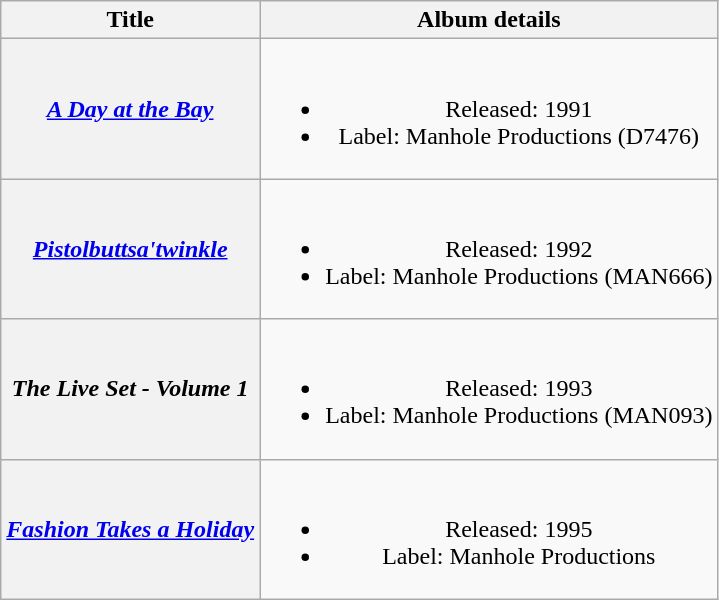<table class="wikitable plainrowheaders" style="text-align:center;" border="1">
<tr>
<th scope="col">Title</th>
<th scope="col">Album details</th>
</tr>
<tr>
<th scope="row"><em><a href='#'>A Day at the Bay</a></em></th>
<td><br><ul><li>Released: 1991</li><li>Label: Manhole Productions (D7476)</li></ul></td>
</tr>
<tr>
<th scope="row"><em><a href='#'>Pistolbuttsa'twinkle</a></em></th>
<td><br><ul><li>Released: 1992</li><li>Label: Manhole Productions (MAN666)</li></ul></td>
</tr>
<tr>
<th scope="row"><em>The Live Set - Volume 1</em></th>
<td><br><ul><li>Released: 1993</li><li>Label: Manhole Productions (MAN093)</li></ul></td>
</tr>
<tr>
<th scope="row"><em><a href='#'>Fashion Takes a Holiday</a></em></th>
<td><br><ul><li>Released: 1995</li><li>Label: Manhole Productions</li></ul></td>
</tr>
</table>
